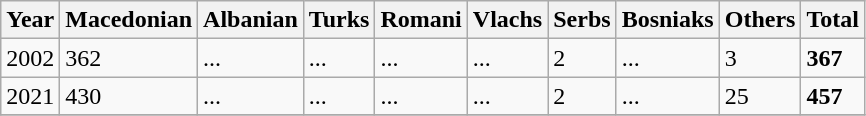<table class="wikitable">
<tr>
<th>Year</th>
<th>Macedonian</th>
<th>Albanian</th>
<th>Turks</th>
<th>Romani</th>
<th>Vlachs</th>
<th>Serbs</th>
<th>Bosniaks</th>
<th><abbr>Others</abbr></th>
<th>Total</th>
</tr>
<tr>
<td>2002</td>
<td>362</td>
<td>...</td>
<td>...</td>
<td>...</td>
<td>...</td>
<td>2</td>
<td>...</td>
<td>3</td>
<td><strong>367</strong></td>
</tr>
<tr>
<td>2021</td>
<td>430</td>
<td>...</td>
<td>...</td>
<td>...</td>
<td>...</td>
<td>2</td>
<td>...</td>
<td>25</td>
<td><strong>457</strong></td>
</tr>
<tr>
</tr>
</table>
